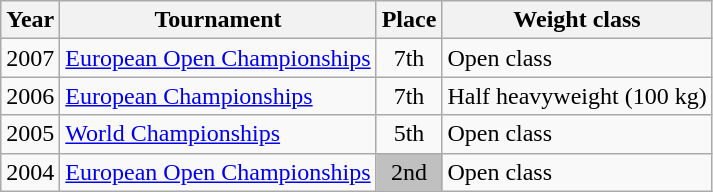<table class=wikitable>
<tr>
<th>Year</th>
<th>Tournament</th>
<th>Place</th>
<th>Weight class</th>
</tr>
<tr>
<td>2007</td>
<td><a href='#'>European Open Championships</a></td>
<td align="center">7th</td>
<td>Open class</td>
</tr>
<tr>
<td>2006</td>
<td><a href='#'>European Championships</a></td>
<td align="center">7th</td>
<td>Half heavyweight (100 kg)</td>
</tr>
<tr>
<td>2005</td>
<td><a href='#'>World Championships</a></td>
<td align="center">5th</td>
<td>Open class</td>
</tr>
<tr>
<td>2004</td>
<td><a href='#'>European Open Championships</a></td>
<td bgcolor="silver" align="center">2nd</td>
<td>Open class</td>
</tr>
</table>
